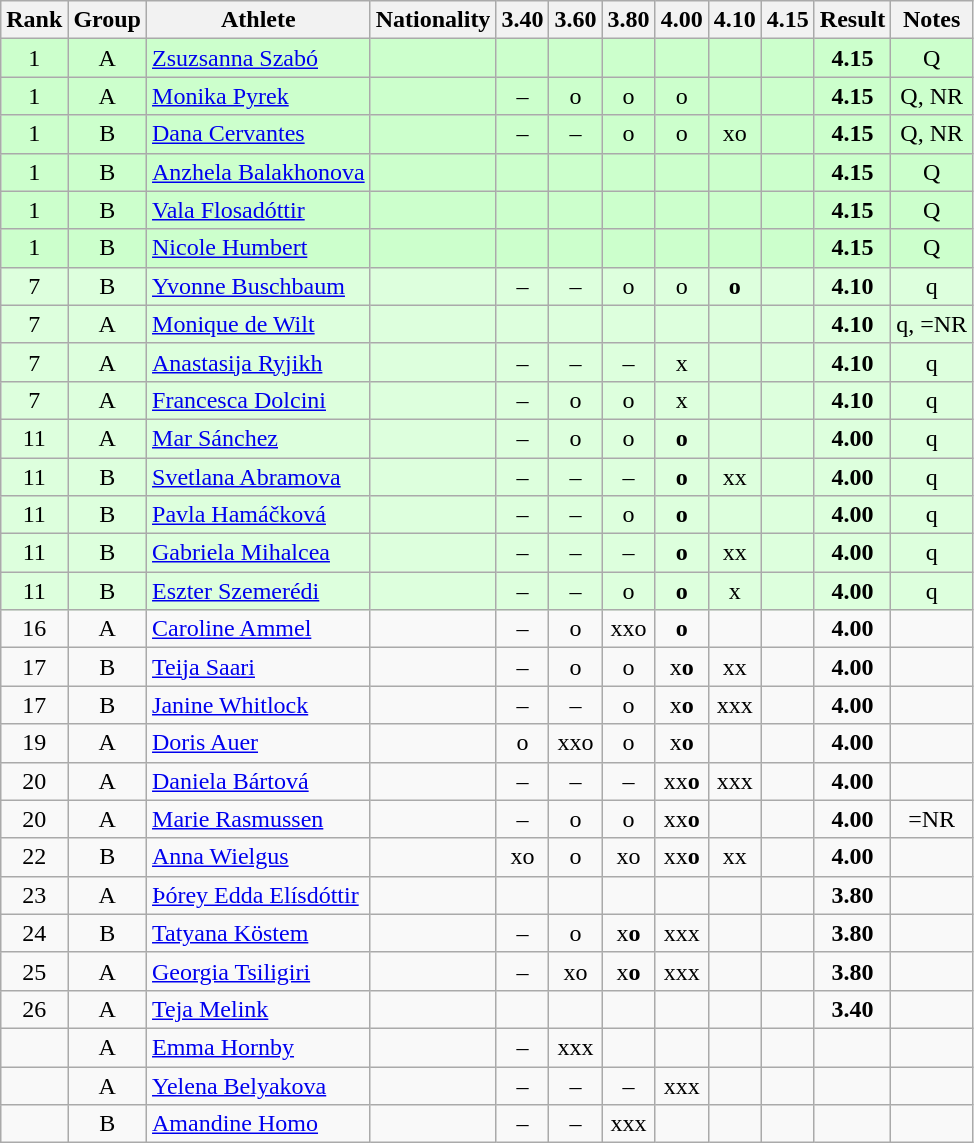<table class="wikitable sortable" style="text-align:center">
<tr>
<th>Rank</th>
<th>Group</th>
<th>Athlete</th>
<th>Nationality</th>
<th>3.40</th>
<th>3.60</th>
<th>3.80</th>
<th>4.00</th>
<th>4.10</th>
<th>4.15</th>
<th>Result</th>
<th>Notes</th>
</tr>
<tr bgcolor=ccffcc>
<td>1</td>
<td>A</td>
<td align="left"><a href='#'>Zsuzsanna Szabó</a></td>
<td align=left></td>
<td></td>
<td></td>
<td></td>
<td></td>
<td></td>
<td></td>
<td><strong>4.15</strong></td>
<td>Q</td>
</tr>
<tr bgcolor=ccffcc>
<td>1</td>
<td>A</td>
<td align="left"><a href='#'>Monika Pyrek</a></td>
<td align=left></td>
<td>–</td>
<td>o</td>
<td>o</td>
<td>o</td>
<td></td>
<td></td>
<td><strong>4.15</strong></td>
<td>Q, NR</td>
</tr>
<tr bgcolor=ccffcc>
<td>1</td>
<td>B</td>
<td align="left"><a href='#'>Dana Cervantes</a></td>
<td align=left></td>
<td>–</td>
<td>–</td>
<td>o</td>
<td>o</td>
<td>xo</td>
<td></td>
<td><strong>4.15</strong></td>
<td>Q, NR</td>
</tr>
<tr bgcolor=ccffcc>
<td>1</td>
<td>B</td>
<td align="left"><a href='#'>Anzhela Balakhonova</a></td>
<td align=left></td>
<td></td>
<td></td>
<td></td>
<td></td>
<td></td>
<td></td>
<td><strong>4.15</strong></td>
<td>Q</td>
</tr>
<tr bgcolor=ccffcc>
<td>1</td>
<td>B</td>
<td align="left"><a href='#'>Vala Flosadóttir</a></td>
<td align=left></td>
<td></td>
<td></td>
<td></td>
<td></td>
<td></td>
<td></td>
<td><strong>4.15</strong></td>
<td>Q</td>
</tr>
<tr bgcolor=ccffcc>
<td>1</td>
<td>B</td>
<td align="left"><a href='#'>Nicole Humbert</a></td>
<td align=left></td>
<td></td>
<td></td>
<td></td>
<td></td>
<td></td>
<td></td>
<td><strong>4.15</strong></td>
<td>Q</td>
</tr>
<tr bgcolor=ddffdd>
<td>7</td>
<td>B</td>
<td align="left"><a href='#'>Yvonne Buschbaum</a></td>
<td align=left></td>
<td>–</td>
<td>–</td>
<td>o</td>
<td>o</td>
<td><strong>o</strong></td>
<td></td>
<td><strong>4.10</strong></td>
<td>q</td>
</tr>
<tr bgcolor=ddffdd>
<td>7</td>
<td>A</td>
<td align="left"><a href='#'>Monique de Wilt</a></td>
<td align=left></td>
<td></td>
<td></td>
<td></td>
<td></td>
<td></td>
<td></td>
<td><strong>4.10</strong></td>
<td>q, =NR</td>
</tr>
<tr bgcolor=ddffdd>
<td>7</td>
<td>A</td>
<td align="left"><a href='#'>Anastasija Ryjikh</a></td>
<td align=left></td>
<td>–</td>
<td>–</td>
<td>–</td>
<td>x</td>
<td></td>
<td></td>
<td><strong>4.10</strong></td>
<td>q</td>
</tr>
<tr bgcolor=ddffdd>
<td>7</td>
<td>A</td>
<td align="left"><a href='#'>Francesca Dolcini</a></td>
<td align=left></td>
<td>–</td>
<td>o</td>
<td>o</td>
<td>x</td>
<td></td>
<td></td>
<td><strong>4.10</strong></td>
<td>q</td>
</tr>
<tr bgcolor=ddffdd>
<td>11</td>
<td>A</td>
<td align="left"><a href='#'>Mar Sánchez</a></td>
<td align=left></td>
<td>–</td>
<td>o</td>
<td>o</td>
<td><strong>o</strong></td>
<td></td>
<td></td>
<td><strong>4.00</strong></td>
<td>q</td>
</tr>
<tr bgcolor=ddffdd>
<td>11</td>
<td>B</td>
<td align="left"><a href='#'>Svetlana Abramova</a></td>
<td align=left></td>
<td>–</td>
<td>–</td>
<td>–</td>
<td><strong>o</strong></td>
<td>xx</td>
<td></td>
<td><strong>4.00</strong></td>
<td>q</td>
</tr>
<tr bgcolor=ddffdd>
<td>11</td>
<td>B</td>
<td align="left"><a href='#'>Pavla Hamáčková</a></td>
<td align=left></td>
<td>–</td>
<td>–</td>
<td>o</td>
<td><strong>o</strong></td>
<td></td>
<td></td>
<td><strong>4.00</strong></td>
<td>q</td>
</tr>
<tr bgcolor=ddffdd>
<td>11</td>
<td>B</td>
<td align="left"><a href='#'>Gabriela Mihalcea</a></td>
<td align=left></td>
<td>–</td>
<td>–</td>
<td>–</td>
<td><strong>o</strong></td>
<td>xx</td>
<td></td>
<td><strong>4.00</strong></td>
<td>q</td>
</tr>
<tr bgcolor=ddffdd>
<td>11</td>
<td>B</td>
<td align="left"><a href='#'>Eszter Szemerédi</a></td>
<td align=left></td>
<td>–</td>
<td>–</td>
<td>o</td>
<td><strong>o</strong></td>
<td>x</td>
<td></td>
<td><strong>4.00</strong></td>
<td>q</td>
</tr>
<tr>
<td>16</td>
<td>A</td>
<td align="left"><a href='#'>Caroline Ammel</a></td>
<td align=left></td>
<td>–</td>
<td>o</td>
<td>xxo</td>
<td><strong>o</strong></td>
<td></td>
<td></td>
<td><strong>4.00</strong></td>
<td></td>
</tr>
<tr>
<td>17</td>
<td>B</td>
<td align="left"><a href='#'>Teija Saari</a></td>
<td align=left></td>
<td>–</td>
<td>o</td>
<td>o</td>
<td>x<strong>o</strong></td>
<td>xx</td>
<td></td>
<td><strong>4.00</strong></td>
<td></td>
</tr>
<tr>
<td>17</td>
<td>B</td>
<td align="left"><a href='#'>Janine Whitlock</a></td>
<td align=left></td>
<td>–</td>
<td>–</td>
<td>o</td>
<td>x<strong>o</strong></td>
<td>xxx</td>
<td></td>
<td><strong>4.00</strong></td>
<td></td>
</tr>
<tr>
<td>19</td>
<td>A</td>
<td align="left"><a href='#'>Doris Auer</a></td>
<td align=left></td>
<td>o</td>
<td>xxo</td>
<td>o</td>
<td>x<strong>o</strong></td>
<td></td>
<td></td>
<td><strong>4.00</strong></td>
<td></td>
</tr>
<tr>
<td>20</td>
<td>A</td>
<td align="left"><a href='#'>Daniela Bártová</a></td>
<td align=left></td>
<td>–</td>
<td>–</td>
<td>–</td>
<td>xx<strong>o</strong></td>
<td>xxx</td>
<td></td>
<td><strong>4.00</strong></td>
<td></td>
</tr>
<tr>
<td>20</td>
<td>A</td>
<td align="left"><a href='#'>Marie Rasmussen</a></td>
<td align=left></td>
<td>–</td>
<td>o</td>
<td>o</td>
<td>xx<strong>o</strong></td>
<td></td>
<td></td>
<td><strong>4.00</strong></td>
<td>=NR</td>
</tr>
<tr>
<td>22</td>
<td>B</td>
<td align="left"><a href='#'>Anna Wielgus</a></td>
<td align=left></td>
<td>xo</td>
<td>o</td>
<td>xo</td>
<td>xx<strong>o</strong></td>
<td>xx</td>
<td></td>
<td><strong>4.00</strong></td>
<td></td>
</tr>
<tr>
<td>23</td>
<td>A</td>
<td align="left"><a href='#'>Þórey Edda Elísdóttir</a></td>
<td align=left></td>
<td></td>
<td></td>
<td></td>
<td></td>
<td></td>
<td></td>
<td><strong>3.80</strong></td>
<td></td>
</tr>
<tr>
<td>24</td>
<td>B</td>
<td align="left"><a href='#'>Tatyana Köstem</a></td>
<td align=left></td>
<td>–</td>
<td>o</td>
<td>x<strong>o</strong></td>
<td>xxx</td>
<td></td>
<td></td>
<td><strong>3.80</strong></td>
<td></td>
</tr>
<tr>
<td>25</td>
<td>A</td>
<td align="left"><a href='#'>Georgia Tsiligiri</a></td>
<td align=left></td>
<td>–</td>
<td>xo</td>
<td>x<strong>o</strong></td>
<td>xxx</td>
<td></td>
<td></td>
<td><strong>3.80</strong></td>
<td></td>
</tr>
<tr>
<td>26</td>
<td>A</td>
<td align="left"><a href='#'>Teja Melink</a></td>
<td align=left></td>
<td></td>
<td></td>
<td></td>
<td></td>
<td></td>
<td></td>
<td><strong>3.40</strong></td>
<td></td>
</tr>
<tr>
<td></td>
<td>A</td>
<td align="left"><a href='#'>Emma Hornby</a></td>
<td align=left></td>
<td>–</td>
<td>xxx</td>
<td></td>
<td></td>
<td></td>
<td></td>
<td><strong></strong></td>
<td></td>
</tr>
<tr>
<td></td>
<td>A</td>
<td align="left"><a href='#'>Yelena Belyakova</a></td>
<td align=left></td>
<td>–</td>
<td>–</td>
<td>–</td>
<td>xxx</td>
<td></td>
<td></td>
<td><strong></strong></td>
<td></td>
</tr>
<tr>
<td></td>
<td>B</td>
<td align="left"><a href='#'>Amandine Homo</a></td>
<td align=left></td>
<td>–</td>
<td>–</td>
<td>xxx</td>
<td></td>
<td></td>
<td></td>
<td><strong></strong></td>
<td></td>
</tr>
</table>
